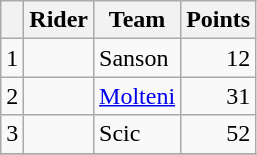<table class="wikitable">
<tr>
<th></th>
<th>Rider</th>
<th>Team</th>
<th>Points</th>
</tr>
<tr>
<td>1</td>
<td> </td>
<td>Sanson</td>
<td align=right>12</td>
</tr>
<tr>
<td>2</td>
<td></td>
<td><a href='#'>Molteni</a></td>
<td align=right>31</td>
</tr>
<tr>
<td>3</td>
<td></td>
<td>Scic</td>
<td align=right>52</td>
</tr>
<tr>
</tr>
</table>
